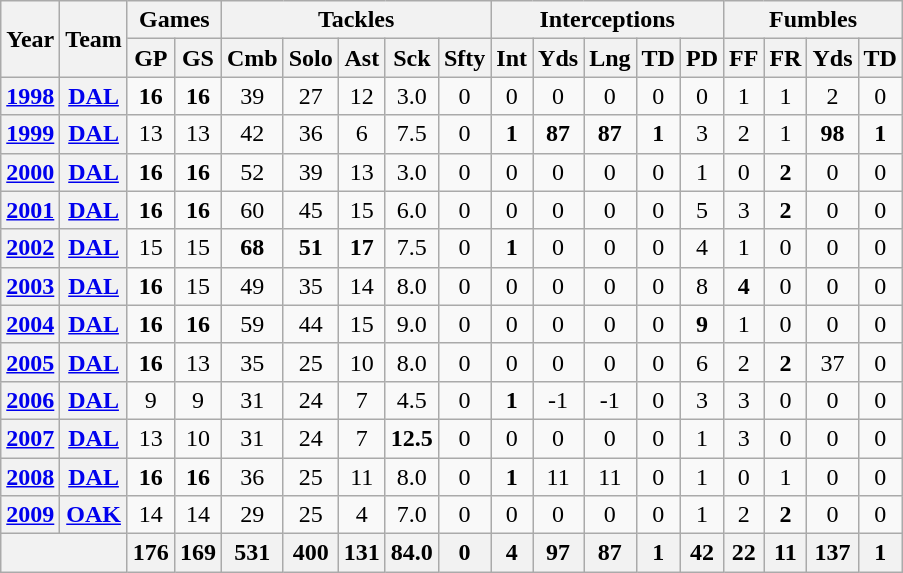<table class= "wikitable" style="text-align: center;">
<tr>
<th rowspan="2">Year</th>
<th rowspan="2">Team</th>
<th colspan="2">Games</th>
<th colspan="5">Tackles</th>
<th colspan="5">Interceptions</th>
<th colspan="5">Fumbles</th>
</tr>
<tr>
<th>GP</th>
<th>GS</th>
<th>Cmb</th>
<th>Solo</th>
<th>Ast</th>
<th>Sck</th>
<th>Sfty</th>
<th>Int</th>
<th>Yds</th>
<th>Lng</th>
<th>TD</th>
<th>PD</th>
<th>FF</th>
<th>FR</th>
<th>Yds</th>
<th>TD</th>
</tr>
<tr>
<th><a href='#'>1998</a></th>
<th><a href='#'>DAL</a></th>
<td><strong>16</strong></td>
<td><strong>16</strong></td>
<td>39</td>
<td>27</td>
<td>12</td>
<td>3.0</td>
<td>0</td>
<td>0</td>
<td>0</td>
<td>0</td>
<td>0</td>
<td>0</td>
<td>1</td>
<td>1</td>
<td>2</td>
<td>0</td>
</tr>
<tr>
<th><a href='#'>1999</a></th>
<th><a href='#'>DAL</a></th>
<td>13</td>
<td>13</td>
<td>42</td>
<td>36</td>
<td>6</td>
<td>7.5</td>
<td>0</td>
<td><strong>1</strong></td>
<td><strong>87</strong></td>
<td><strong>87</strong></td>
<td><strong>1</strong></td>
<td>3</td>
<td>2</td>
<td>1</td>
<td><strong>98</strong></td>
<td><strong>1</strong></td>
</tr>
<tr>
<th><a href='#'>2000</a></th>
<th><a href='#'>DAL</a></th>
<td><strong>16</strong></td>
<td><strong>16</strong></td>
<td>52</td>
<td>39</td>
<td>13</td>
<td>3.0</td>
<td>0</td>
<td>0</td>
<td>0</td>
<td>0</td>
<td>0</td>
<td>1</td>
<td>0</td>
<td><strong>2</strong></td>
<td>0</td>
<td>0</td>
</tr>
<tr>
<th><a href='#'>2001</a></th>
<th><a href='#'>DAL</a></th>
<td><strong>16</strong></td>
<td><strong>16</strong></td>
<td>60</td>
<td>45</td>
<td>15</td>
<td>6.0</td>
<td>0</td>
<td>0</td>
<td>0</td>
<td>0</td>
<td>0</td>
<td>5</td>
<td>3</td>
<td><strong>2</strong></td>
<td>0</td>
<td>0</td>
</tr>
<tr>
<th><a href='#'>2002</a></th>
<th><a href='#'>DAL</a></th>
<td>15</td>
<td>15</td>
<td><strong>68</strong></td>
<td><strong>51</strong></td>
<td><strong>17</strong></td>
<td>7.5</td>
<td>0</td>
<td><strong>1</strong></td>
<td>0</td>
<td>0</td>
<td>0</td>
<td>4</td>
<td>1</td>
<td>0</td>
<td>0</td>
<td>0</td>
</tr>
<tr>
<th><a href='#'>2003</a></th>
<th><a href='#'>DAL</a></th>
<td><strong>16</strong></td>
<td>15</td>
<td>49</td>
<td>35</td>
<td>14</td>
<td>8.0</td>
<td>0</td>
<td>0</td>
<td>0</td>
<td>0</td>
<td>0</td>
<td>8</td>
<td><strong>4</strong></td>
<td>0</td>
<td>0</td>
<td>0</td>
</tr>
<tr>
<th><a href='#'>2004</a></th>
<th><a href='#'>DAL</a></th>
<td><strong>16</strong></td>
<td><strong>16</strong></td>
<td>59</td>
<td>44</td>
<td>15</td>
<td>9.0</td>
<td>0</td>
<td>0</td>
<td>0</td>
<td>0</td>
<td>0</td>
<td><strong>9</strong></td>
<td>1</td>
<td>0</td>
<td>0</td>
<td>0</td>
</tr>
<tr>
<th><a href='#'>2005</a></th>
<th><a href='#'>DAL</a></th>
<td><strong>16</strong></td>
<td>13</td>
<td>35</td>
<td>25</td>
<td>10</td>
<td>8.0</td>
<td>0</td>
<td>0</td>
<td>0</td>
<td>0</td>
<td>0</td>
<td>6</td>
<td>2</td>
<td><strong>2</strong></td>
<td>37</td>
<td>0</td>
</tr>
<tr>
<th><a href='#'>2006</a></th>
<th><a href='#'>DAL</a></th>
<td>9</td>
<td>9</td>
<td>31</td>
<td>24</td>
<td>7</td>
<td>4.5</td>
<td>0</td>
<td><strong>1</strong></td>
<td>-1</td>
<td>-1</td>
<td>0</td>
<td>3</td>
<td>3</td>
<td>0</td>
<td>0</td>
<td>0</td>
</tr>
<tr>
<th><a href='#'>2007</a></th>
<th><a href='#'>DAL</a></th>
<td>13</td>
<td>10</td>
<td>31</td>
<td>24</td>
<td>7</td>
<td><strong>12.5</strong></td>
<td>0</td>
<td>0</td>
<td>0</td>
<td>0</td>
<td>0</td>
<td>1</td>
<td>3</td>
<td>0</td>
<td>0</td>
<td>0</td>
</tr>
<tr>
<th><a href='#'>2008</a></th>
<th><a href='#'>DAL</a></th>
<td><strong>16</strong></td>
<td><strong>16</strong></td>
<td>36</td>
<td>25</td>
<td>11</td>
<td>8.0</td>
<td>0</td>
<td><strong>1</strong></td>
<td>11</td>
<td>11</td>
<td>0</td>
<td>1</td>
<td>0</td>
<td>1</td>
<td>0</td>
<td>0</td>
</tr>
<tr>
<th><a href='#'>2009</a></th>
<th><a href='#'>OAK</a></th>
<td>14</td>
<td>14</td>
<td>29</td>
<td>25</td>
<td>4</td>
<td>7.0</td>
<td>0</td>
<td>0</td>
<td>0</td>
<td>0</td>
<td>0</td>
<td>1</td>
<td>2</td>
<td><strong>2</strong></td>
<td>0</td>
<td>0</td>
</tr>
<tr>
<th colspan="2"></th>
<th>176</th>
<th>169</th>
<th>531</th>
<th>400</th>
<th>131</th>
<th>84.0</th>
<th>0</th>
<th>4</th>
<th>97</th>
<th>87</th>
<th>1</th>
<th>42</th>
<th>22</th>
<th>11</th>
<th>137</th>
<th>1</th>
</tr>
</table>
